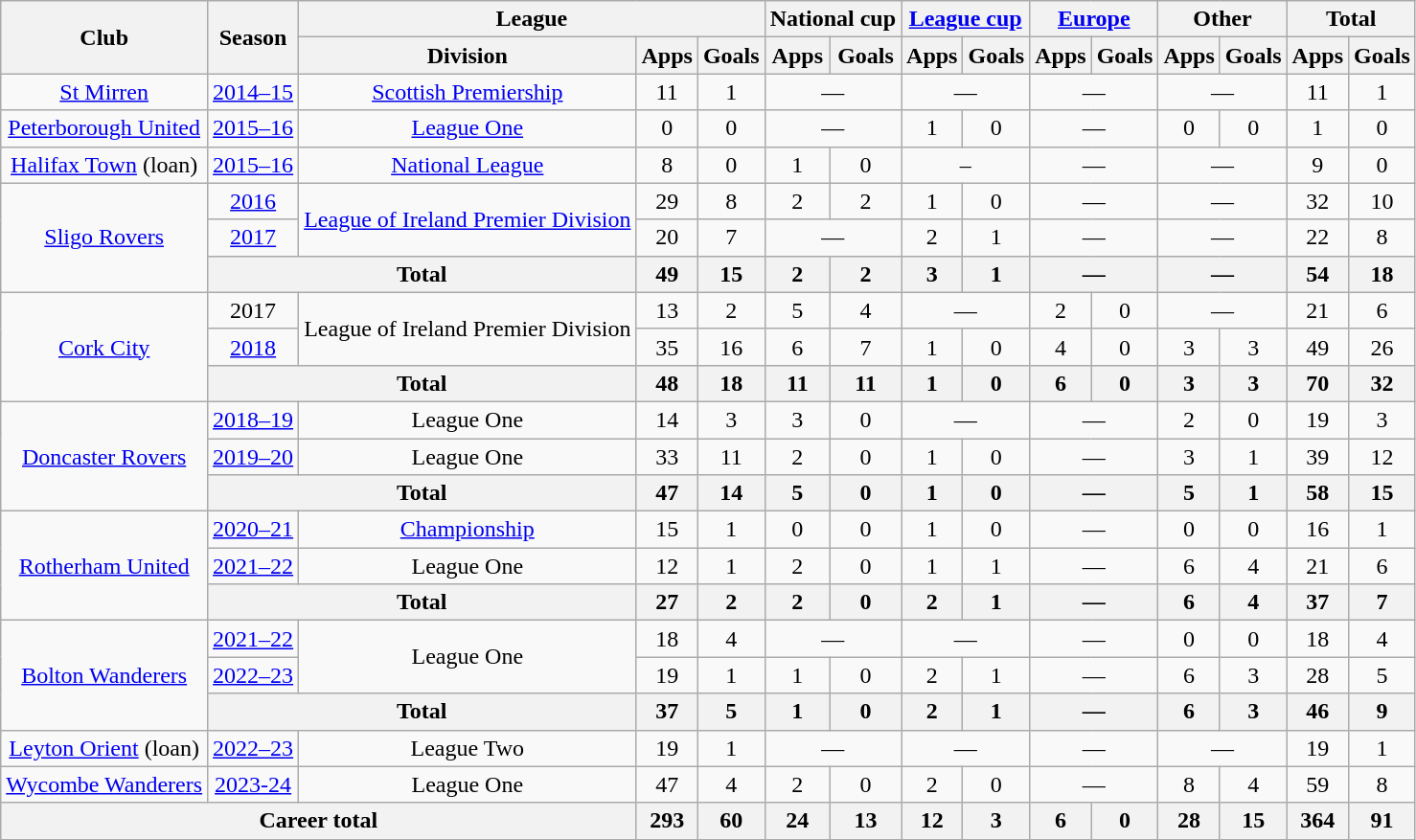<table class="wikitable" style="text-align:center">
<tr>
<th rowspan="2">Club</th>
<th rowspan="2">Season</th>
<th colspan="3">League</th>
<th colspan="2">National cup</th>
<th colspan="2"><a href='#'>League cup</a></th>
<th colspan="2"><a href='#'>Europe</a></th>
<th colspan="2">Other</th>
<th colspan="2">Total</th>
</tr>
<tr>
<th>Division</th>
<th>Apps</th>
<th>Goals</th>
<th>Apps</th>
<th>Goals</th>
<th>Apps</th>
<th>Goals</th>
<th>Apps</th>
<th>Goals</th>
<th>Apps</th>
<th>Goals</th>
<th>Apps</th>
<th>Goals</th>
</tr>
<tr>
<td><a href='#'>St Mirren</a></td>
<td><a href='#'>2014–15</a></td>
<td><a href='#'>Scottish Premiership</a></td>
<td>11</td>
<td>1</td>
<td colspan="2">—</td>
<td colspan="2">—</td>
<td colspan="2">—</td>
<td colspan="2">—</td>
<td>11</td>
<td>1</td>
</tr>
<tr>
<td><a href='#'>Peterborough United</a></td>
<td><a href='#'>2015–16</a></td>
<td><a href='#'>League One</a></td>
<td>0</td>
<td>0</td>
<td colspan="2">—</td>
<td>1</td>
<td>0</td>
<td colspan="2">—</td>
<td>0</td>
<td>0</td>
<td>1</td>
<td>0</td>
</tr>
<tr>
<td><a href='#'>Halifax Town</a> (loan)</td>
<td><a href='#'>2015–16</a></td>
<td><a href='#'>National League</a></td>
<td>8</td>
<td>0</td>
<td>1</td>
<td>0</td>
<td colspan="2">–</td>
<td colspan="2">—</td>
<td colspan="2">—</td>
<td>9</td>
<td>0</td>
</tr>
<tr>
<td rowspan="3"><a href='#'>Sligo Rovers</a></td>
<td><a href='#'>2016</a></td>
<td rowspan="2"><a href='#'>League of Ireland Premier Division</a></td>
<td>29</td>
<td>8</td>
<td>2</td>
<td>2</td>
<td>1</td>
<td>0</td>
<td colspan="2">—</td>
<td colspan="2">—</td>
<td>32</td>
<td>10</td>
</tr>
<tr>
<td><a href='#'>2017</a></td>
<td>20</td>
<td>7</td>
<td colspan="2">—</td>
<td>2</td>
<td>1</td>
<td colspan="2">—</td>
<td colspan="2">—</td>
<td>22</td>
<td>8</td>
</tr>
<tr>
<th colspan="2">Total</th>
<th>49</th>
<th>15</th>
<th>2</th>
<th>2</th>
<th>3</th>
<th>1</th>
<th colspan="2">—</th>
<th colspan="2">—</th>
<th>54</th>
<th>18</th>
</tr>
<tr>
<td rowspan="3"><a href='#'>Cork City</a></td>
<td>2017</td>
<td rowspan="2">League of Ireland Premier Division</td>
<td>13</td>
<td>2</td>
<td>5</td>
<td>4</td>
<td colspan="2">—</td>
<td>2</td>
<td>0</td>
<td colspan="2">—</td>
<td>21</td>
<td>6</td>
</tr>
<tr>
<td><a href='#'>2018</a></td>
<td>35</td>
<td>16</td>
<td>6</td>
<td>7</td>
<td>1</td>
<td>0</td>
<td>4</td>
<td>0</td>
<td>3</td>
<td>3</td>
<td>49</td>
<td>26</td>
</tr>
<tr>
<th colspan="2">Total</th>
<th>48</th>
<th>18</th>
<th>11</th>
<th>11</th>
<th>1</th>
<th>0</th>
<th>6</th>
<th>0</th>
<th>3</th>
<th>3</th>
<th>70</th>
<th>32</th>
</tr>
<tr>
<td rowspan="3"><a href='#'>Doncaster Rovers</a></td>
<td><a href='#'>2018–19</a></td>
<td>League One</td>
<td>14</td>
<td>3</td>
<td>3</td>
<td>0</td>
<td colspan="2">—</td>
<td colspan="2">—</td>
<td>2</td>
<td>0</td>
<td>19</td>
<td>3</td>
</tr>
<tr>
<td><a href='#'>2019–20</a></td>
<td>League One</td>
<td>33</td>
<td>11</td>
<td>2</td>
<td>0</td>
<td>1</td>
<td>0</td>
<td colspan="2">—</td>
<td>3</td>
<td>1</td>
<td>39</td>
<td>12</td>
</tr>
<tr>
<th colspan="2">Total</th>
<th>47</th>
<th>14</th>
<th>5</th>
<th>0</th>
<th>1</th>
<th>0</th>
<th colspan="2">—</th>
<th>5</th>
<th>1</th>
<th>58</th>
<th>15</th>
</tr>
<tr>
<td rowspan=3><a href='#'>Rotherham United</a></td>
<td><a href='#'>2020–21</a></td>
<td><a href='#'>Championship</a></td>
<td>15</td>
<td>1</td>
<td>0</td>
<td>0</td>
<td>1</td>
<td>0</td>
<td colspan="2">—</td>
<td>0</td>
<td>0</td>
<td>16</td>
<td>1</td>
</tr>
<tr>
<td><a href='#'>2021–22</a></td>
<td>League One</td>
<td>12</td>
<td>1</td>
<td>2</td>
<td>0</td>
<td>1</td>
<td>1</td>
<td colspan="2">—</td>
<td>6</td>
<td>4</td>
<td>21</td>
<td>6</td>
</tr>
<tr>
<th colspan=2>Total</th>
<th>27</th>
<th>2</th>
<th>2</th>
<th>0</th>
<th>2</th>
<th>1</th>
<th colspan="2">—</th>
<th>6</th>
<th>4</th>
<th>37</th>
<th>7</th>
</tr>
<tr>
<td rowspan="3"><a href='#'>Bolton Wanderers</a></td>
<td><a href='#'>2021–22</a></td>
<td rowspan="2">League One</td>
<td>18</td>
<td>4</td>
<td colspan="2">—</td>
<td colspan="2">—</td>
<td colspan="2">—</td>
<td>0</td>
<td>0</td>
<td>18</td>
<td>4</td>
</tr>
<tr>
<td><a href='#'>2022–23</a></td>
<td>19</td>
<td>1</td>
<td>1</td>
<td>0</td>
<td>2</td>
<td>1</td>
<td colspan="2">—</td>
<td>6</td>
<td>3</td>
<td>28</td>
<td>5</td>
</tr>
<tr>
<th colspan=2>Total</th>
<th>37</th>
<th>5</th>
<th>1</th>
<th>0</th>
<th>2</th>
<th>1</th>
<th colspan="2">—</th>
<th>6</th>
<th>3</th>
<th>46</th>
<th>9</th>
</tr>
<tr>
<td><a href='#'>Leyton Orient</a> (loan)</td>
<td><a href='#'>2022–23</a></td>
<td>League Two</td>
<td>19</td>
<td>1</td>
<td colspan="2">—</td>
<td colspan="2">—</td>
<td colspan="2">—</td>
<td colspan="2">—</td>
<td>19</td>
<td>1</td>
</tr>
<tr>
<td><a href='#'>Wycombe Wanderers</a></td>
<td><a href='#'>2023-24</a></td>
<td>League One</td>
<td>47</td>
<td>4</td>
<td>2</td>
<td>0</td>
<td>2</td>
<td>0</td>
<td colspan="2">—</td>
<td>8</td>
<td>4</td>
<td>59</td>
<td>8</td>
</tr>
<tr>
<th colspan="3">Career total</th>
<th>293</th>
<th>60</th>
<th>24</th>
<th>13</th>
<th>12</th>
<th>3</th>
<th>6</th>
<th>0</th>
<th>28</th>
<th>15</th>
<th>364</th>
<th>91</th>
</tr>
</table>
